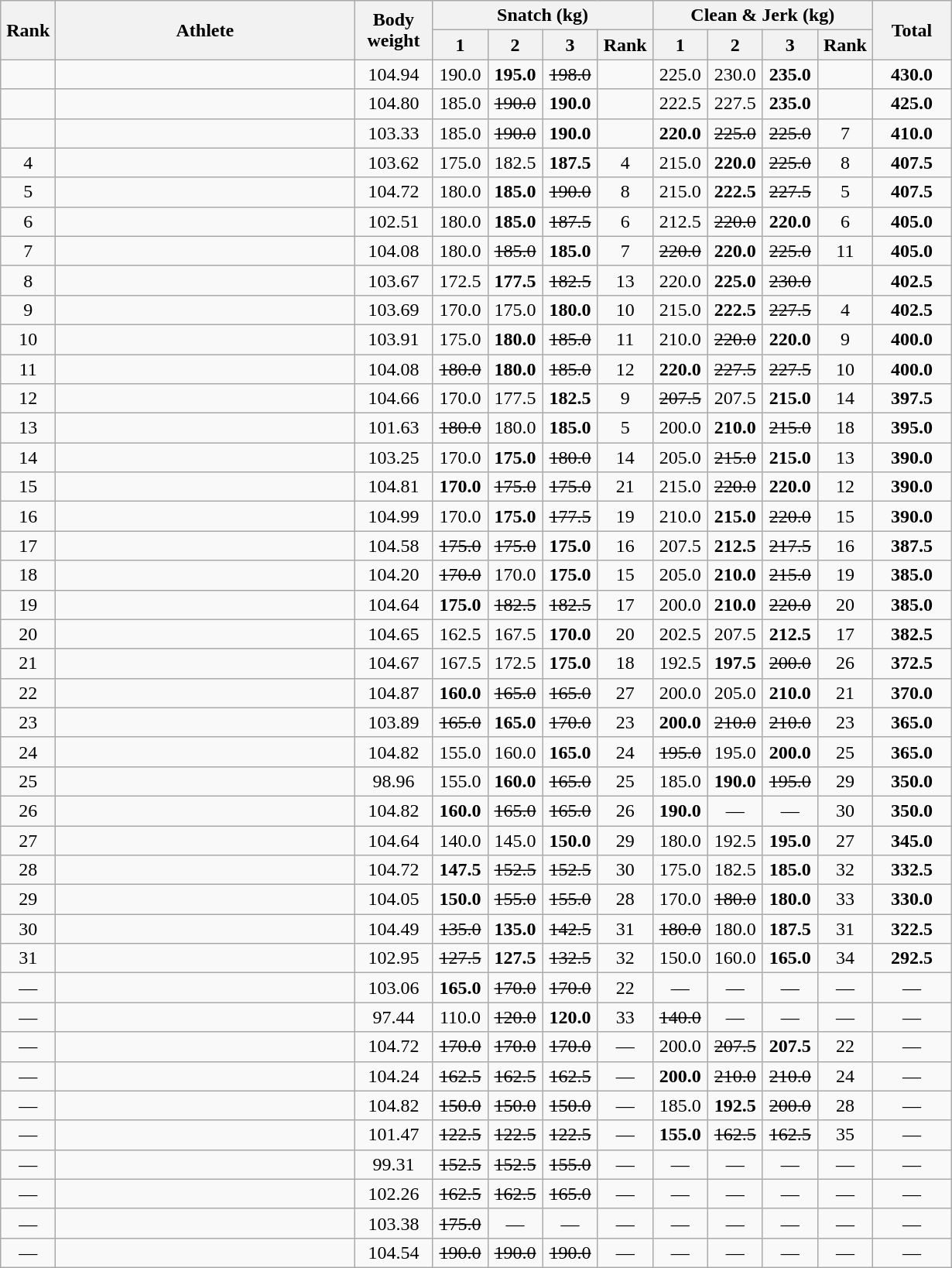<table class = "wikitable" style="text-align:center;">
<tr>
<th rowspan=2 width=40>Rank</th>
<th rowspan=2 width=250>Athlete</th>
<th rowspan=2 width=60>Body weight</th>
<th colspan=4>Snatch (kg)</th>
<th colspan=4>Clean & Jerk (kg)</th>
<th rowspan=2 width=60>Total</th>
</tr>
<tr>
<th width=40>1</th>
<th width=40>2</th>
<th width=40>3</th>
<th width=40>Rank</th>
<th width=40>1</th>
<th width=40>2</th>
<th width=40>3</th>
<th width=40>Rank</th>
</tr>
<tr>
<td></td>
<td align=left></td>
<td>104.94</td>
<td>190.0</td>
<td><strong>195.0</strong></td>
<td><s>198.0 </s></td>
<td></td>
<td>225.0</td>
<td>230.0</td>
<td><strong>235.0</strong></td>
<td></td>
<td><strong>430.0</strong></td>
</tr>
<tr>
<td></td>
<td align=left></td>
<td>104.80</td>
<td>185.0</td>
<td><s>190.0 </s></td>
<td><strong>190.0</strong></td>
<td></td>
<td>222.5</td>
<td>227.5</td>
<td><strong>235.0</strong></td>
<td></td>
<td><strong>425.0</strong></td>
</tr>
<tr>
<td></td>
<td align=left></td>
<td>103.33</td>
<td>185.0</td>
<td><s>190.0 </s></td>
<td><strong>190.0</strong></td>
<td></td>
<td><strong>220.0</strong></td>
<td><s>225.0</s></td>
<td><s>225.0 </s></td>
<td>7</td>
<td><strong>410.0</strong></td>
</tr>
<tr>
<td>4</td>
<td align=left></td>
<td>103.62</td>
<td>175.0</td>
<td>182.5</td>
<td><strong>187.5</strong></td>
<td>4</td>
<td>215.0</td>
<td><strong>220.0</strong></td>
<td><s>225.0 </s></td>
<td>8</td>
<td><strong>407.5</strong></td>
</tr>
<tr>
<td>5</td>
<td align=left></td>
<td>104.72</td>
<td>180.0</td>
<td><strong>185.0</strong></td>
<td><s>190.0 </s></td>
<td>8</td>
<td>215.0</td>
<td><strong>222.5</strong></td>
<td><s>227.5 </s></td>
<td>5</td>
<td><strong>407.5</strong></td>
</tr>
<tr>
<td>6</td>
<td align=left></td>
<td>102.51</td>
<td>180.0</td>
<td><strong>185.0</strong></td>
<td><s>187.5 </s></td>
<td>6</td>
<td>212.5</td>
<td><s>220.0 </s></td>
<td><strong>220.0</strong></td>
<td>6</td>
<td><strong>405.0</strong></td>
</tr>
<tr>
<td>7</td>
<td align=left></td>
<td>104.08</td>
<td>180.0</td>
<td><s>185.0 </s></td>
<td><strong>185.0</strong></td>
<td>7</td>
<td><s>220.0 </s></td>
<td><strong>220.0</strong></td>
<td><s>225.0 </s></td>
<td>11</td>
<td><strong>405.0</strong></td>
</tr>
<tr>
<td>8</td>
<td align=left></td>
<td>103.67</td>
<td>172.5</td>
<td><strong>177.5</strong></td>
<td><s>182.5 </s></td>
<td>13</td>
<td>220.0</td>
<td><strong>225.0</strong></td>
<td><s>230.0 </s></td>
<td></td>
<td><strong>402.5</strong></td>
</tr>
<tr>
<td>9</td>
<td align=left></td>
<td>103.69</td>
<td>170.0</td>
<td>175.0</td>
<td><strong>180.0</strong></td>
<td>10</td>
<td>215.0</td>
<td><strong>222.5</strong></td>
<td><s>227.5 </s></td>
<td>4</td>
<td><strong>402.5</strong></td>
</tr>
<tr>
<td>10</td>
<td align=left></td>
<td>103.91</td>
<td>175.0</td>
<td><strong>180.0</strong></td>
<td><s>185.0 </s></td>
<td>11</td>
<td>210.0</td>
<td><s>220.0 </s></td>
<td><strong>220.0</strong></td>
<td>9</td>
<td><strong>400.0</strong></td>
</tr>
<tr>
<td>11</td>
<td align=left></td>
<td>104.08</td>
<td><s>180.0 </s></td>
<td><strong>180.0</strong></td>
<td><s>185.0 </s></td>
<td>12</td>
<td><strong>220.0</strong></td>
<td><s>227.5</s></td>
<td><s>227.5 </s></td>
<td>10</td>
<td><strong>400.0</strong></td>
</tr>
<tr>
<td>12</td>
<td align=left></td>
<td>104.66</td>
<td>170.0</td>
<td>177.5</td>
<td><strong>182.5</strong></td>
<td>9</td>
<td><s>207.5 </s></td>
<td>207.5</td>
<td><strong>215.0</strong></td>
<td>14</td>
<td><strong>397.5</strong></td>
</tr>
<tr>
<td>13</td>
<td align=left></td>
<td>101.63</td>
<td><s>180.0 </s></td>
<td>180.0</td>
<td><strong>185.0</strong></td>
<td>5</td>
<td>200.0</td>
<td><strong>210.0</strong></td>
<td><s>215.0 </s></td>
<td>18</td>
<td><strong>395.0</strong></td>
</tr>
<tr>
<td>14</td>
<td align=left></td>
<td>103.25</td>
<td>170.0</td>
<td><strong>175.0</strong></td>
<td><s>180.0 </s></td>
<td>14</td>
<td>205.0</td>
<td><s>215.0 </s></td>
<td><strong>215.0</strong></td>
<td>13</td>
<td><strong>390.0</strong></td>
</tr>
<tr>
<td>15</td>
<td align=left></td>
<td>104.81</td>
<td><strong>170.0</strong></td>
<td><s>175.0</s></td>
<td><s>175.0 </s></td>
<td>21</td>
<td>215.0</td>
<td><s>220.0 </s></td>
<td><strong>220.0</strong></td>
<td>12</td>
<td><strong>390.0</strong></td>
</tr>
<tr>
<td>16</td>
<td align=left></td>
<td>104.99</td>
<td>170.0</td>
<td><strong>175.0</strong></td>
<td><s>177.5 </s></td>
<td>19</td>
<td>210.0</td>
<td><strong>215.0</strong></td>
<td><s>220.0 </s></td>
<td>15</td>
<td><strong>390.0</strong></td>
</tr>
<tr>
<td>17</td>
<td align=left></td>
<td>104.58</td>
<td><s>175.0</s></td>
<td><s>175.0 </s></td>
<td><strong>175.0</strong></td>
<td>16</td>
<td>207.5</td>
<td><strong>212.5</strong></td>
<td><s>217.5 </s></td>
<td>16</td>
<td><strong>387.5</strong></td>
</tr>
<tr>
<td>18</td>
<td align=left></td>
<td>104.20</td>
<td><s>170.0 </s></td>
<td>170.0</td>
<td><strong>175.0</strong></td>
<td>15</td>
<td>205.0</td>
<td><strong>210.0</strong></td>
<td><s>215.0 </s></td>
<td>19</td>
<td><strong>385.0</strong></td>
</tr>
<tr>
<td>19</td>
<td align=left></td>
<td>104.64</td>
<td><strong>175.0</strong></td>
<td><s>182.5</s></td>
<td><s>182.5 </s></td>
<td>17</td>
<td>200.0</td>
<td><strong>210.0</strong></td>
<td><s>220.0 </s></td>
<td>20</td>
<td><strong>385.0</strong></td>
</tr>
<tr>
<td>20</td>
<td align=left></td>
<td>104.65</td>
<td>162.5</td>
<td>167.5</td>
<td><strong>170.0</strong></td>
<td>20</td>
<td>202.5</td>
<td>207.5</td>
<td><strong>212.5</strong></td>
<td>17</td>
<td><strong>382.5</strong></td>
</tr>
<tr>
<td>21</td>
<td align=left></td>
<td>104.67</td>
<td>167.5</td>
<td>172.5</td>
<td><strong>175.0</strong></td>
<td>18</td>
<td>192.5</td>
<td><strong>197.5</strong></td>
<td><s>200.0 </s></td>
<td>26</td>
<td><strong>372.5</strong></td>
</tr>
<tr>
<td>22</td>
<td align=left></td>
<td>104.87</td>
<td><strong>160.0</strong></td>
<td><s>165.0</s></td>
<td><s>165.0 </s></td>
<td>27</td>
<td>200.0</td>
<td>205.0</td>
<td><strong>210.0</strong></td>
<td>21</td>
<td><strong>370.0</strong></td>
</tr>
<tr>
<td>23</td>
<td align=left></td>
<td>103.89</td>
<td><s>165.0 </s></td>
<td><strong>165.0</strong></td>
<td><s>170.0 </s></td>
<td>23</td>
<td><strong>200.0</strong></td>
<td><s>210.0</s></td>
<td><s>210.0 </s></td>
<td>23</td>
<td><strong>365.0</strong></td>
</tr>
<tr>
<td>24</td>
<td align=left></td>
<td>104.82</td>
<td>155.0</td>
<td>160.0</td>
<td><strong>165.0</strong></td>
<td>24</td>
<td><s>195.0 </s></td>
<td>195.0</td>
<td><strong>200.0</strong></td>
<td>25</td>
<td><strong>365.0</strong></td>
</tr>
<tr>
<td>25</td>
<td align=left></td>
<td>98.96</td>
<td>155.0</td>
<td><strong>160.0</strong></td>
<td><s>165.0 </s></td>
<td>25</td>
<td>185.0</td>
<td><strong>190.0</strong></td>
<td><s>195.0 </s></td>
<td>29</td>
<td><strong>350.0</strong></td>
</tr>
<tr>
<td>26</td>
<td align=left></td>
<td>104.82</td>
<td><strong>160.0</strong></td>
<td><s>165.0</s></td>
<td><s>165.0 </s></td>
<td>26</td>
<td><strong>190.0</strong></td>
<td>—</td>
<td>—</td>
<td>30</td>
<td><strong>350.0</strong></td>
</tr>
<tr>
<td>27</td>
<td align=left></td>
<td>104.64</td>
<td>140.0</td>
<td>145.0</td>
<td><strong>150.0</strong></td>
<td>29</td>
<td>180.0</td>
<td>192.5</td>
<td><strong>195.0</strong></td>
<td>27</td>
<td><strong>345.0</strong></td>
</tr>
<tr>
<td>28</td>
<td align=left></td>
<td>104.72</td>
<td><strong>147.5</strong></td>
<td><s>152.5</s></td>
<td><s>152.5 </s></td>
<td>30</td>
<td>175.0</td>
<td>182.5</td>
<td><strong>185.0</strong></td>
<td>32</td>
<td><strong>332.5</strong></td>
</tr>
<tr>
<td>29</td>
<td align=left></td>
<td>104.05</td>
<td><strong>150.0</strong></td>
<td><s>155.0</s></td>
<td><s>155.0 </s></td>
<td>28</td>
<td>170.0</td>
<td><s>180.0 </s></td>
<td><strong>180.0</strong></td>
<td>33</td>
<td><strong>330.0</strong></td>
</tr>
<tr>
<td>30</td>
<td align=left></td>
<td>104.49</td>
<td><s>135.0 </s></td>
<td><strong>135.0</strong></td>
<td><s>142.5 </s></td>
<td>31</td>
<td><s>180.0 </s></td>
<td>180.0</td>
<td><strong>187.5</strong></td>
<td>31</td>
<td><strong>322.5</strong></td>
</tr>
<tr>
<td>31</td>
<td align=left></td>
<td>102.95</td>
<td><s>127.5 </s></td>
<td><strong>127.5</strong></td>
<td><s>132.5 </s></td>
<td>32</td>
<td>150.0</td>
<td>160.0</td>
<td><strong>165.0</strong></td>
<td>34</td>
<td><strong>292.5</strong></td>
</tr>
<tr>
<td>—</td>
<td align=left></td>
<td>103.06</td>
<td><strong>165.0</strong></td>
<td><s>170.0</s></td>
<td><s>170.0 </s></td>
<td>22</td>
<td>—</td>
<td>—</td>
<td>—</td>
<td>—</td>
<td>—</td>
</tr>
<tr>
<td>—</td>
<td align=left></td>
<td>97.44</td>
<td>110.0</td>
<td><s>120.0 </s></td>
<td><strong>120.0</strong></td>
<td>33</td>
<td><s>140.0 </s></td>
<td>—</td>
<td>—</td>
<td>—</td>
<td>—</td>
</tr>
<tr>
<td>—</td>
<td align=left></td>
<td>104.72</td>
<td><s>170.0</s></td>
<td><s>170.0</s></td>
<td><s>170.0</s></td>
<td>—</td>
<td>200.0</td>
<td><s>207.5 </s></td>
<td><strong>207.5</strong></td>
<td>22</td>
<td>—</td>
</tr>
<tr>
<td>—</td>
<td align=left></td>
<td>104.24</td>
<td><s>162.5</s></td>
<td><s>162.5</s></td>
<td><s>162.5 </s></td>
<td>—</td>
<td><strong>200.0</strong></td>
<td><s>210.0</s></td>
<td><s>210.0 </s></td>
<td>24</td>
<td>—</td>
</tr>
<tr>
<td>—</td>
<td align=left></td>
<td>104.82</td>
<td><s>150.0</s></td>
<td><s>150.0</s></td>
<td><s>150.0 </s></td>
<td>—</td>
<td>185.0</td>
<td><strong>192.5</strong></td>
<td><s>200.0 </s></td>
<td>28</td>
<td>—</td>
</tr>
<tr>
<td>—</td>
<td align=left></td>
<td>101.47</td>
<td><s>122.5</s></td>
<td><s>122.5</s></td>
<td><s>122.5 </s></td>
<td>—</td>
<td><strong>155.0</strong></td>
<td><s>162.5</s></td>
<td><s>162.5 </s></td>
<td>35</td>
<td>—</td>
</tr>
<tr>
<td>—</td>
<td align=left></td>
<td>99.31</td>
<td><s>152.5</s></td>
<td><s>152.5</s></td>
<td><s>155.0 </s></td>
<td>—</td>
<td>—</td>
<td>—</td>
<td>—</td>
<td>—</td>
<td>—</td>
</tr>
<tr>
<td>—</td>
<td align=left></td>
<td>102.26</td>
<td><s>162.5</s></td>
<td><s>162.5</s></td>
<td><s>165.0 </s></td>
<td>—</td>
<td>—</td>
<td>—</td>
<td>—</td>
<td>—</td>
<td>—</td>
</tr>
<tr>
<td>—</td>
<td align=left></td>
<td>103.38</td>
<td><s>175.0 </s></td>
<td>—</td>
<td>—</td>
<td>—</td>
<td>—</td>
<td>—</td>
<td>—</td>
<td>—</td>
<td>—</td>
</tr>
<tr>
<td>—</td>
<td align=left></td>
<td>104.54</td>
<td><s>190.0</s></td>
<td><s>190.0</s></td>
<td><s>190.0 </s></td>
<td>—</td>
<td>—</td>
<td>—</td>
<td>—</td>
<td>—</td>
<td>—</td>
</tr>
</table>
